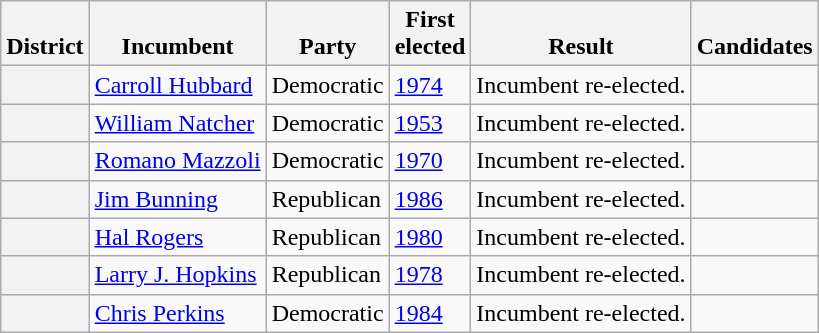<table class=wikitable>
<tr valign=bottom>
<th>District</th>
<th>Incumbent</th>
<th>Party</th>
<th>First<br>elected</th>
<th>Result</th>
<th>Candidates</th>
</tr>
<tr>
<th></th>
<td><a href='#'>Carroll Hubbard</a></td>
<td>Democratic</td>
<td><a href='#'>1974</a></td>
<td>Incumbent re-elected.</td>
<td nowrap></td>
</tr>
<tr>
<th></th>
<td><a href='#'>William Natcher</a></td>
<td>Democratic</td>
<td><a href='#'>1953 </a></td>
<td>Incumbent re-elected.</td>
<td nowrap></td>
</tr>
<tr>
<th></th>
<td><a href='#'>Romano Mazzoli</a></td>
<td>Democratic</td>
<td><a href='#'>1970</a></td>
<td>Incumbent re-elected.</td>
<td nowrap></td>
</tr>
<tr>
<th></th>
<td><a href='#'>Jim Bunning</a></td>
<td>Republican</td>
<td><a href='#'>1986</a></td>
<td>Incumbent re-elected.</td>
<td nowrap></td>
</tr>
<tr>
<th></th>
<td><a href='#'>Hal Rogers</a></td>
<td>Republican</td>
<td><a href='#'>1980</a></td>
<td>Incumbent re-elected.</td>
<td nowrap></td>
</tr>
<tr>
<th></th>
<td><a href='#'>Larry J. Hopkins</a></td>
<td>Republican</td>
<td><a href='#'>1978</a></td>
<td>Incumbent re-elected.</td>
<td nowrap></td>
</tr>
<tr>
<th></th>
<td><a href='#'>Chris Perkins</a></td>
<td>Democratic</td>
<td><a href='#'>1984</a></td>
<td>Incumbent re-elected.</td>
<td nowrap></td>
</tr>
</table>
